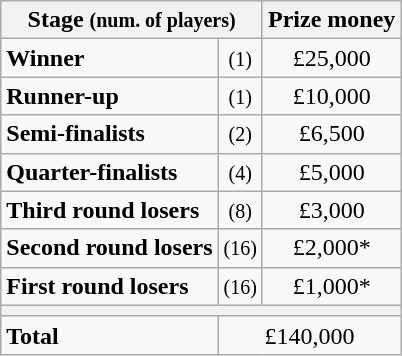<table class="wikitable">
<tr>
<th colspan=2>Stage <small>(num. of players)</small></th>
<th>Prize money</th>
</tr>
<tr>
<td><strong>Winner</strong></td>
<td align=center><small>(1)</small></td>
<td align=center>£25,000</td>
</tr>
<tr>
<td><strong>Runner-up</strong></td>
<td align=center><small>(1)</small></td>
<td align=center>£10,000</td>
</tr>
<tr>
<td><strong>Semi-finalists</strong></td>
<td align=center><small>(2)</small></td>
<td align=center>£6,500</td>
</tr>
<tr>
<td><strong>Quarter-finalists</strong></td>
<td align=center><small>(4)</small></td>
<td align=center>£5,000</td>
</tr>
<tr>
<td><strong>Third round losers</strong></td>
<td align=center><small>(8)</small></td>
<td align=center>£3,000</td>
</tr>
<tr>
<td><strong>Second round losers</strong></td>
<td align=center><small>(16)</small></td>
<td align=center>£2,000*</td>
</tr>
<tr>
<td><strong>First round losers</strong></td>
<td align=center><small>(16)</small></td>
<td align=center>£1,000*</td>
</tr>
<tr>
<th colspan=3></th>
</tr>
<tr>
<td><strong>Total</strong></td>
<td align=center colspan=2>£140,000</td>
</tr>
</table>
